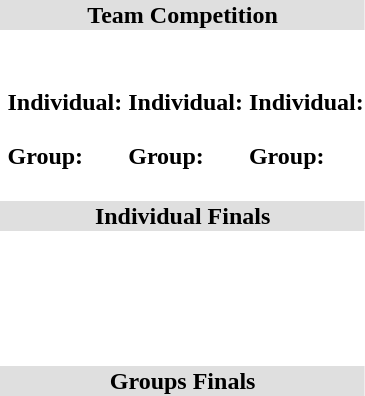<table>
<tr style="background:#DFDFDF">
<td colspan="4" style="text-align:center"><strong>Team Competition</strong></td>
</tr>
<tr>
<th scope=row style="text-align:left"><br></th>
<td valign="top"><br><br><strong>Individual:</strong> <br><br><strong>Group:</strong> <br><br><small></small></td>
<td valign="top"><br><br><strong>Individual:</strong> <br><br><strong>Group:</strong><br><br><small></small></td>
<td valign="top"><br><br><strong>Individual:</strong> <br><br><strong>Group:</strong> <br><br><small></small></td>
</tr>
<tr style="background:#DFDFDF">
<td colspan="4" style="text-align:center"><strong>Individual Finals</strong></td>
</tr>
<tr>
<th scope=row style="text-align:left"><br></th>
<td></td>
<td></td>
<td></td>
</tr>
<tr>
<th scope=row style="text-align:left"><br></th>
<td></td>
<td></td>
<td></td>
</tr>
<tr>
<th scope=row style="text-align:left"><br></th>
<td></td>
<td></td>
<td></td>
</tr>
<tr>
<th scope=row style="text-align:left"><br></th>
<td></td>
<td></td>
<td></td>
</tr>
<tr style="background:#DFDFDF">
<td colspan="4" style="text-align:center"><strong>Groups Finals</strong></td>
</tr>
<tr>
<th scope=row style="text-align:left"><br></th>
<td></td>
<td></td>
<td></td>
</tr>
<tr>
<th scope=row style="text-align:left"><br></th>
<td></td>
<td></td>
<td></td>
</tr>
<tr>
<th scope=row style="text-align:left"><br></th>
<td></td>
<td></td>
<td></td>
</tr>
</table>
